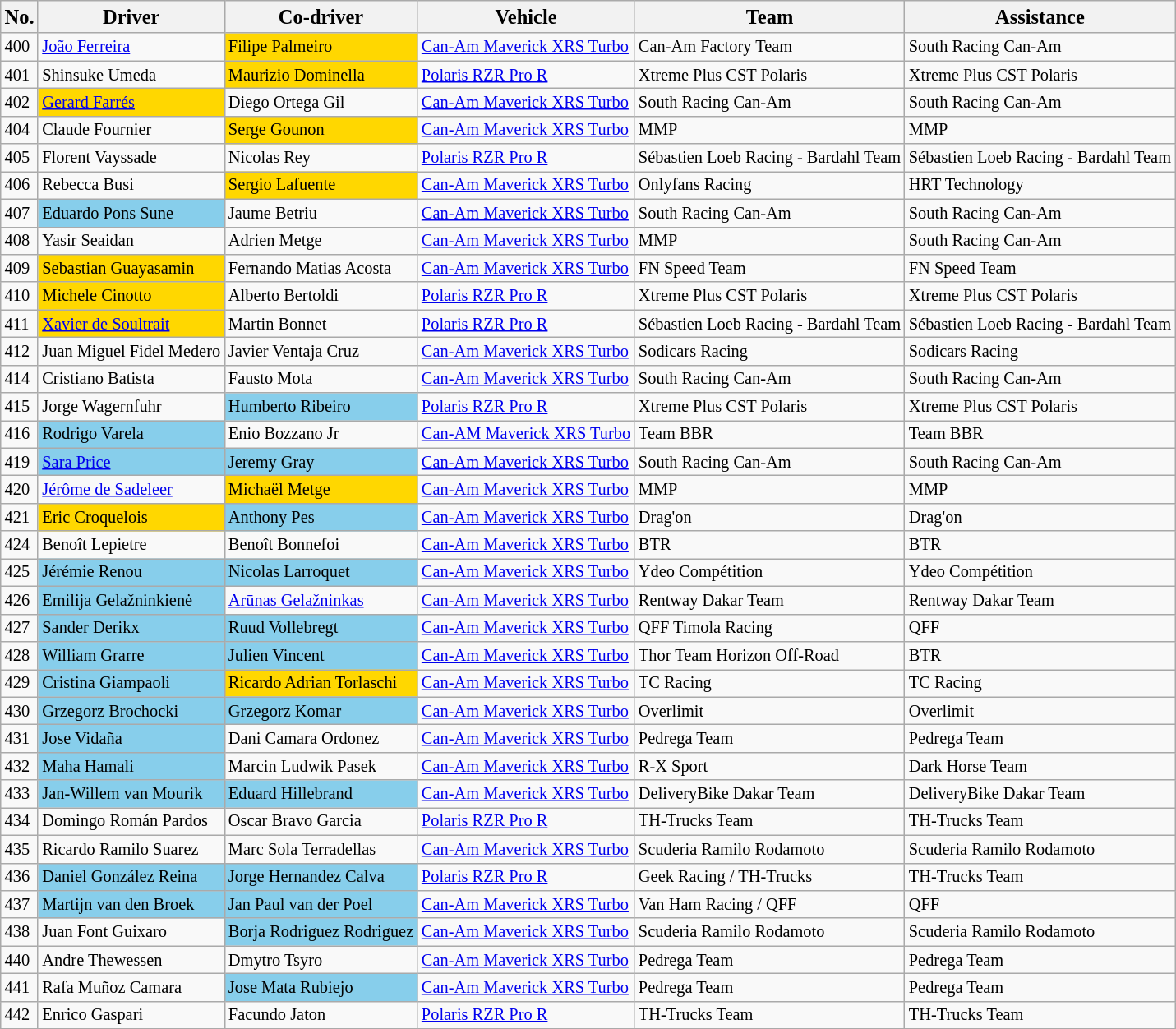<table class="wikitable sortable" style="font-size:85%;">
<tr>
<th><big>No.</big></th>
<th><big>Driver</big></th>
<th><big>Co-driver</big></th>
<th><big>Vehicle</big></th>
<th><big>Team</big></th>
<th><big>Assistance</big></th>
</tr>
<tr>
<td>400</td>
<td> <a href='#'>João Ferreira</a></td>
<td style="background:gold;"> Filipe Palmeiro</td>
<td><a href='#'>Can-Am Maverick XRS Turbo</a></td>
<td>Can-Am Factory Team</td>
<td>South Racing Can-Am</td>
</tr>
<tr>
<td>401</td>
<td> Shinsuke Umeda</td>
<td style="background:gold;"> Maurizio Dominella</td>
<td><a href='#'>Polaris RZR Pro R</a></td>
<td>Xtreme Plus CST Polaris</td>
<td>Xtreme Plus CST Polaris</td>
</tr>
<tr>
<td>402</td>
<td style="background:gold;"> <a href='#'>Gerard Farrés</a></td>
<td> Diego Ortega Gil</td>
<td><a href='#'>Can-Am Maverick XRS Turbo</a></td>
<td>South Racing Can-Am</td>
<td>South Racing Can-Am</td>
</tr>
<tr>
<td>404</td>
<td> Claude Fournier</td>
<td style="background:gold;"> Serge Gounon</td>
<td><a href='#'>Can-Am Maverick XRS Turbo</a></td>
<td>MMP</td>
<td>MMP</td>
</tr>
<tr>
<td>405</td>
<td> Florent Vayssade</td>
<td> Nicolas Rey</td>
<td><a href='#'>Polaris RZR Pro R</a></td>
<td>Sébastien Loeb Racing - Bardahl Team</td>
<td>Sébastien Loeb Racing - Bardahl Team</td>
</tr>
<tr>
<td>406</td>
<td> Rebecca Busi</td>
<td style="background:gold;"> Sergio Lafuente</td>
<td><a href='#'>Can-Am Maverick XRS Turbo</a></td>
<td>Onlyfans Racing</td>
<td>HRT Technology</td>
</tr>
<tr>
<td>407</td>
<td style="background:skyblue;"> Eduardo Pons Sune</td>
<td> Jaume Betriu</td>
<td><a href='#'>Can-Am Maverick XRS Turbo</a></td>
<td>South Racing Can-Am</td>
<td>South Racing Can-Am</td>
</tr>
<tr>
<td>408</td>
<td> Yasir Seaidan</td>
<td> Adrien Metge</td>
<td><a href='#'>Can-Am Maverick XRS Turbo</a></td>
<td>MMP</td>
<td>South Racing Can-Am</td>
</tr>
<tr>
<td>409</td>
<td style="background:gold;"> Sebastian Guayasamin</td>
<td> Fernando Matias Acosta</td>
<td><a href='#'>Can-Am Maverick XRS Turbo</a></td>
<td>FN Speed Team</td>
<td>FN Speed Team</td>
</tr>
<tr>
<td>410</td>
<td style="background:gold;"> Michele Cinotto</td>
<td> Alberto Bertoldi</td>
<td><a href='#'>Polaris RZR Pro R</a></td>
<td>Xtreme Plus CST Polaris</td>
<td>Xtreme Plus CST Polaris</td>
</tr>
<tr>
<td>411</td>
<td style="background:gold;"> <a href='#'>Xavier de Soultrait</a></td>
<td> Martin Bonnet</td>
<td><a href='#'>Polaris RZR Pro R</a></td>
<td>Sébastien Loeb Racing - Bardahl Team</td>
<td>Sébastien Loeb Racing - Bardahl Team</td>
</tr>
<tr>
<td>412</td>
<td> Juan Miguel Fidel Medero</td>
<td> Javier Ventaja Cruz</td>
<td><a href='#'>Can-Am Maverick XRS Turbo</a></td>
<td>Sodicars Racing</td>
<td>Sodicars Racing</td>
</tr>
<tr>
<td>414</td>
<td> Cristiano Batista</td>
<td> Fausto Mota</td>
<td><a href='#'>Can-Am Maverick XRS Turbo</a></td>
<td>South Racing Can-Am</td>
<td>South Racing Can-Am</td>
</tr>
<tr>
<td>415</td>
<td> Jorge Wagernfuhr</td>
<td style="background:skyblue;"> Humberto Ribeiro</td>
<td><a href='#'>Polaris RZR Pro R</a></td>
<td>Xtreme Plus CST Polaris</td>
<td>Xtreme Plus CST Polaris</td>
</tr>
<tr>
<td>416</td>
<td style="background:skyblue;"> Rodrigo Varela</td>
<td> Enio Bozzano Jr</td>
<td><a href='#'>Can-AM Maverick XRS Turbo</a></td>
<td>Team BBR</td>
<td>Team BBR</td>
</tr>
<tr>
<td>419</td>
<td style="background:skyblue;"> <a href='#'>Sara Price</a></td>
<td style="background:skyblue;"> Jeremy Gray</td>
<td><a href='#'>Can-Am Maverick XRS Turbo</a></td>
<td>South Racing Can-Am</td>
<td>South Racing Can-Am</td>
</tr>
<tr>
<td>420</td>
<td> <a href='#'>Jérôme de Sadeleer</a></td>
<td style="background:gold;"> Michaël Metge</td>
<td><a href='#'>Can-Am Maverick XRS Turbo</a></td>
<td>MMP</td>
<td>MMP</td>
</tr>
<tr>
<td>421</td>
<td style="background:gold;"> Eric Croquelois</td>
<td style="background:skyblue;"> Anthony Pes</td>
<td><a href='#'>Can-Am Maverick XRS Turbo</a></td>
<td>Drag'on</td>
<td>Drag'on</td>
</tr>
<tr>
<td>424</td>
<td> Benoît Lepietre</td>
<td> Benoît Bonnefoi</td>
<td><a href='#'>Can-Am Maverick XRS Turbo</a></td>
<td>BTR</td>
<td>BTR</td>
</tr>
<tr>
<td>425</td>
<td style="background:skyblue;"> Jérémie Renou</td>
<td style="background:skyblue;"> Nicolas Larroquet</td>
<td><a href='#'>Can-Am Maverick XRS Turbo</a></td>
<td>Ydeo Compétition</td>
<td>Ydeo Compétition</td>
</tr>
<tr>
<td>426</td>
<td style="background:skyblue;"> Emilija Gelažninkienė</td>
<td> <a href='#'>Arūnas Gelažninkas</a></td>
<td><a href='#'>Can-Am Maverick XRS Turbo</a></td>
<td>Rentway Dakar Team</td>
<td>Rentway Dakar Team</td>
</tr>
<tr>
<td>427</td>
<td style="background:skyblue;"> Sander Derikx</td>
<td style="background:skyblue;"> Ruud Vollebregt</td>
<td><a href='#'>Can-Am Maverick XRS Turbo</a></td>
<td>QFF Timola Racing</td>
<td>QFF</td>
</tr>
<tr>
<td>428</td>
<td style="background:skyblue;"> William Grarre</td>
<td style="background:skyblue;"> Julien Vincent</td>
<td><a href='#'>Can-Am Maverick XRS Turbo</a></td>
<td>Thor Team Horizon Off-Road</td>
<td>BTR</td>
</tr>
<tr>
<td>429</td>
<td style="background:skyblue;"> Cristina Giampaoli</td>
<td style="background:gold;"> Ricardo Adrian Torlaschi</td>
<td><a href='#'>Can-Am Maverick XRS Turbo</a></td>
<td>TC Racing</td>
<td>TC Racing</td>
</tr>
<tr>
<td>430</td>
<td style="background:skyblue;"> Grzegorz Brochocki</td>
<td style="background:skyblue;"> Grzegorz Komar</td>
<td><a href='#'>Can-Am Maverick XRS Turbo</a></td>
<td>Overlimit</td>
<td>Overlimit</td>
</tr>
<tr>
<td>431</td>
<td style="background:skyblue;"> Jose Vidaña</td>
<td> Dani Camara Ordonez</td>
<td><a href='#'>Can-Am Maverick XRS Turbo</a></td>
<td>Pedrega Team</td>
<td>Pedrega Team</td>
</tr>
<tr>
<td>432</td>
<td style="background:skyblue;"> Maha Hamali</td>
<td> Marcin Ludwik Pasek</td>
<td><a href='#'>Can-Am Maverick XRS Turbo</a></td>
<td>R-X Sport</td>
<td>Dark Horse Team</td>
</tr>
<tr>
<td>433</td>
<td style="background:skyblue;"> Jan-Willem van Mourik</td>
<td style="background:skyblue;"> Eduard Hillebrand</td>
<td><a href='#'>Can-Am Maverick XRS Turbo</a></td>
<td>DeliveryBike Dakar Team</td>
<td>DeliveryBike Dakar Team</td>
</tr>
<tr>
<td>434</td>
<td> Domingo Román Pardos</td>
<td> Oscar Bravo Garcia</td>
<td><a href='#'>Polaris RZR Pro R</a></td>
<td>TH-Trucks Team</td>
<td>TH-Trucks Team</td>
</tr>
<tr>
<td>435</td>
<td> Ricardo Ramilo Suarez</td>
<td> Marc Sola Terradellas</td>
<td><a href='#'>Can-Am Maverick XRS Turbo</a></td>
<td>Scuderia Ramilo Rodamoto</td>
<td>Scuderia Ramilo Rodamoto</td>
</tr>
<tr>
<td>436</td>
<td style="background:skyblue;"> Daniel González Reina</td>
<td style="background:skyblue;"> Jorge Hernandez Calva</td>
<td><a href='#'>Polaris RZR Pro R</a></td>
<td>Geek Racing / TH-Trucks</td>
<td>TH-Trucks Team</td>
</tr>
<tr>
<td>437</td>
<td style="background:skyblue;"> Martijn van den Broek</td>
<td style="background:skyblue;"> Jan Paul van der Poel</td>
<td><a href='#'>Can-Am Maverick XRS Turbo</a></td>
<td>Van Ham Racing / QFF</td>
<td>QFF</td>
</tr>
<tr>
<td>438</td>
<td> Juan Font Guixaro</td>
<td style="background:skyblue;"> Borja Rodriguez Rodriguez</td>
<td><a href='#'>Can-Am Maverick XRS Turbo</a></td>
<td>Scuderia Ramilo Rodamoto</td>
<td>Scuderia Ramilo Rodamoto</td>
</tr>
<tr>
<td>440</td>
<td> Andre Thewessen</td>
<td> Dmytro Tsyro</td>
<td><a href='#'>Can-Am Maverick XRS Turbo</a></td>
<td>Pedrega Team</td>
<td>Pedrega Team</td>
</tr>
<tr>
<td>441</td>
<td> Rafa Muñoz Camara</td>
<td style="background:skyblue;"> Jose Mata Rubiejo</td>
<td><a href='#'>Can-Am Maverick XRS Turbo</a></td>
<td>Pedrega Team</td>
<td>Pedrega Team</td>
</tr>
<tr>
<td>442</td>
<td> Enrico Gaspari</td>
<td> Facundo Jaton</td>
<td><a href='#'>Polaris RZR Pro R</a></td>
<td>TH-Trucks Team</td>
<td>TH-Trucks Team</td>
</tr>
<tr>
</tr>
</table>
